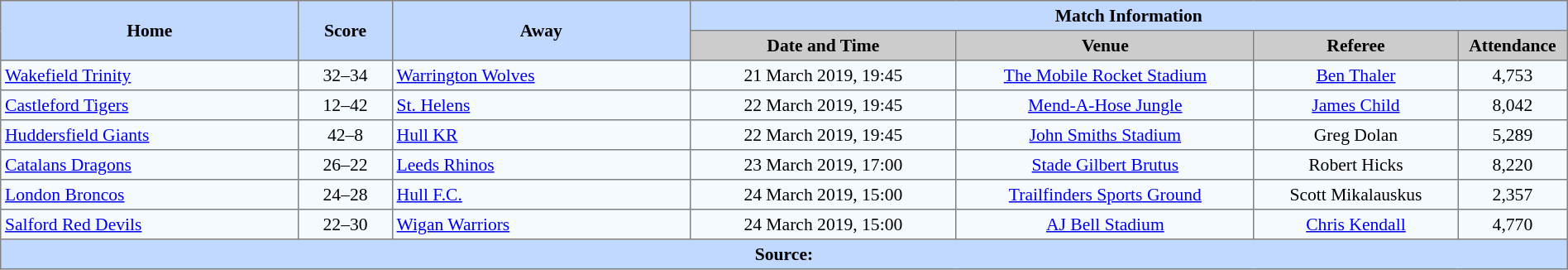<table border="1" style="border-collapse:collapse; font-size:90%; text-align:center;" cellpadding="3" cellspacing="0" width="100%">
<tr bgcolor="#C1D8FF">
<th rowspan="2" width="19%">Home</th>
<th rowspan="2" width="6%">Score</th>
<th rowspan="2" width="19%">Away</th>
<th colspan="4">Match Information</th>
</tr>
<tr bgcolor="#CCCCCC">
<th width="17%">Date and Time</th>
<th width="19%">Venue</th>
<th width="13%">Referee</th>
<th width="7%">Attendance</th>
</tr>
<tr bgcolor="#F5FAFF">
<td align="left"> <a href='#'>Wakefield Trinity</a></td>
<td>32–34</td>
<td align="left"> <a href='#'>Warrington Wolves</a></td>
<td>21 March 2019, 19:45</td>
<td><a href='#'>The Mobile Rocket Stadium</a></td>
<td><a href='#'>Ben Thaler</a></td>
<td>4,753</td>
</tr>
<tr bgcolor="#F5FAFF">
<td align="left"> <a href='#'>Castleford Tigers</a></td>
<td>12–42</td>
<td align="left"> <a href='#'>St. Helens</a></td>
<td>22 March 2019, 19:45</td>
<td><a href='#'>Mend-A-Hose Jungle</a></td>
<td><a href='#'>James Child</a></td>
<td>8,042</td>
</tr>
<tr bgcolor="#F5FAFF">
<td align="left"> <a href='#'>Huddersfield Giants</a></td>
<td>42–8</td>
<td align="left"> <a href='#'>Hull KR</a></td>
<td>22 March 2019, 19:45</td>
<td><a href='#'>John Smiths Stadium</a></td>
<td>Greg Dolan</td>
<td>5,289</td>
</tr>
<tr bgcolor="#F5FAFF">
<td align="left"> <a href='#'>Catalans Dragons</a></td>
<td>26–22</td>
<td align="left"> <a href='#'>Leeds Rhinos</a></td>
<td>23 March 2019, 17:00</td>
<td><a href='#'>Stade Gilbert Brutus</a></td>
<td>Robert Hicks</td>
<td>8,220</td>
</tr>
<tr bgcolor="#F5FAFF">
<td align="left"> <a href='#'>London Broncos</a></td>
<td>24–28</td>
<td align="left"> <a href='#'>Hull F.C.</a></td>
<td>24 March 2019, 15:00</td>
<td><a href='#'>Trailfinders Sports Ground</a></td>
<td>Scott Mikalauskus</td>
<td>2,357</td>
</tr>
<tr bgcolor="#F5FAFF">
<td align="left"> <a href='#'>Salford Red Devils</a></td>
<td>22–30</td>
<td align="left"> <a href='#'>Wigan Warriors</a></td>
<td>24 March 2019, 15:00</td>
<td><a href='#'>AJ Bell Stadium</a></td>
<td><a href='#'>Chris Kendall</a></td>
<td>4,770</td>
</tr>
<tr style="background:#c1d8ff;">
<th colspan="7">Source:</th>
</tr>
</table>
